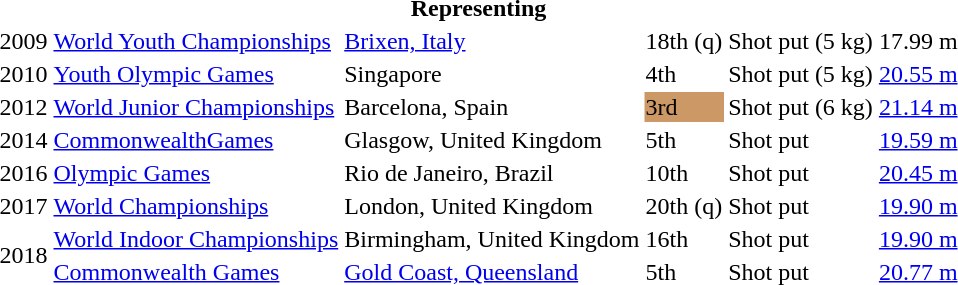<table>
<tr>
<th colspan="6">Representing </th>
</tr>
<tr>
<td>2009</td>
<td><a href='#'>World Youth Championships</a></td>
<td><a href='#'>Brixen, Italy</a></td>
<td>18th (q)</td>
<td>Shot put (5 kg)</td>
<td>17.99 m</td>
</tr>
<tr>
<td>2010</td>
<td><a href='#'>Youth Olympic Games</a></td>
<td>Singapore</td>
<td>4th</td>
<td>Shot put (5 kg)</td>
<td><a href='#'>20.55 m</a></td>
</tr>
<tr>
<td>2012</td>
<td><a href='#'>World Junior Championships</a></td>
<td>Barcelona, Spain</td>
<td bgcolor=cc9966>3rd</td>
<td>Shot put (6 kg)</td>
<td><a href='#'>21.14 m</a></td>
</tr>
<tr>
<td>2014</td>
<td><a href='#'>CommonwealthGames</a></td>
<td>Glasgow, United Kingdom</td>
<td>5th</td>
<td>Shot put</td>
<td><a href='#'>19.59 m</a></td>
</tr>
<tr>
<td>2016</td>
<td><a href='#'>Olympic Games</a></td>
<td>Rio de Janeiro, Brazil</td>
<td>10th</td>
<td>Shot put</td>
<td><a href='#'>20.45 m</a></td>
</tr>
<tr>
<td>2017</td>
<td><a href='#'>World Championships</a></td>
<td>London, United Kingdom</td>
<td>20th (q)</td>
<td>Shot put</td>
<td><a href='#'>19.90 m</a></td>
</tr>
<tr>
<td rowspan=2>2018</td>
<td><a href='#'>World Indoor Championships</a></td>
<td>Birmingham, United Kingdom</td>
<td>16th</td>
<td>Shot put</td>
<td><a href='#'>19.90 m</a></td>
</tr>
<tr>
<td><a href='#'>Commonwealth Games</a></td>
<td><a href='#'>Gold Coast, Queensland</a></td>
<td>5th</td>
<td>Shot put</td>
<td><a href='#'>20.77 m</a></td>
</tr>
</table>
